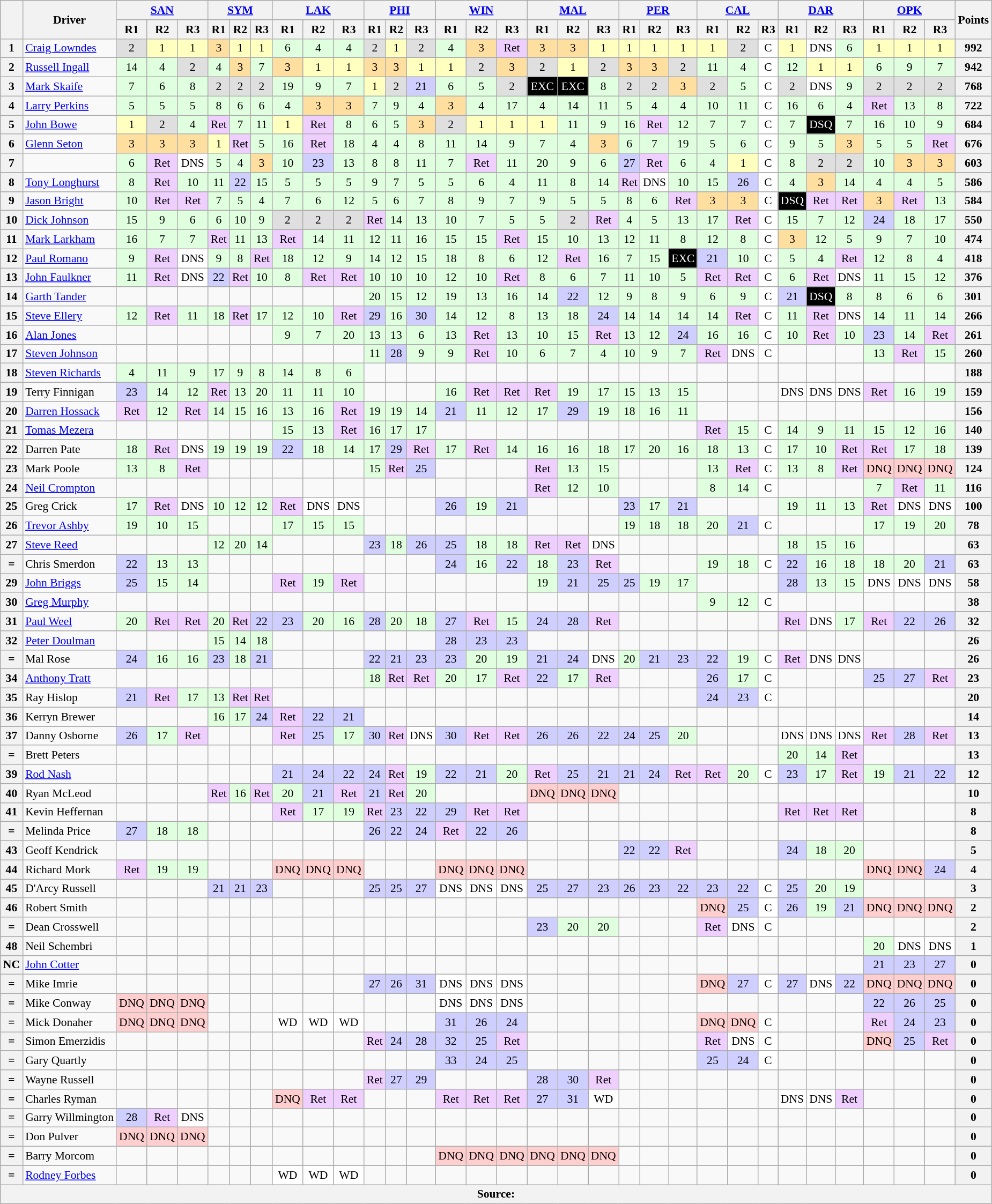<table class="wikitable" style="font-size:90%; text-align:center">
<tr style="background:#f9f9f9" valign="top">
<th rowspan=2 valign="middle"></th>
<th rowspan=2 valign="middle">Driver</th>
<th colspan=3><a href='#'>SAN</a></th>
<th colspan=3><a href='#'>SYM</a></th>
<th colspan=3><a href='#'>LAK</a></th>
<th colspan=3><a href='#'>PHI</a></th>
<th colspan=3><a href='#'>WIN</a></th>
<th colspan=3><a href='#'>MAL</a></th>
<th colspan=3><a href='#'>PER</a></th>
<th colspan=3><a href='#'>CAL</a></th>
<th colspan=3><a href='#'>DAR</a></th>
<th colspan=3><a href='#'>OPK</a></th>
<th rowspan=2 valign="middle">Points</th>
</tr>
<tr>
<th>R1</th>
<th>R2</th>
<th>R3</th>
<th>R1</th>
<th>R2</th>
<th>R3</th>
<th>R1</th>
<th>R2</th>
<th>R3</th>
<th>R1</th>
<th>R2</th>
<th>R3</th>
<th>R1</th>
<th>R2</th>
<th>R3</th>
<th>R1</th>
<th>R2</th>
<th>R3</th>
<th>R1</th>
<th>R2</th>
<th>R3</th>
<th>R1</th>
<th>R2</th>
<th>R3</th>
<th>R1</th>
<th>R2</th>
<th>R3</th>
<th>R1</th>
<th>R2</th>
<th>R3</th>
</tr>
<tr>
<th>1</th>
<td align=left> <a href='#'>Craig Lowndes</a></td>
<td style="background:#dfdfdf;">2</td>
<td style="background:#ffffbf;">1</td>
<td style="background:#ffffbf;">1</td>
<td style="background:#ffdf9f;">3</td>
<td style="background:#ffffbf;">1</td>
<td style="background:#ffffbf;">1</td>
<td style="background:#dfffdf;">6</td>
<td style="background:#dfffdf;">4</td>
<td style="background:#dfffdf;">4</td>
<td style="background:#dfdfdf;">2</td>
<td style="background:#ffffbf;">1</td>
<td style="background:#dfdfdf;">2</td>
<td style="background:#dfffdf;">4</td>
<td style="background:#ffdf9f;">3</td>
<td style="background:#efcfff;">Ret</td>
<td style="background:#ffdf9f;">3</td>
<td style="background:#ffdf9f;">3</td>
<td style="background:#ffffbf;">1</td>
<td style="background:#ffffbf;">1</td>
<td style="background:#ffffbf;">1</td>
<td style="background:#ffffbf;">1</td>
<td style="background:#ffffbf;">1</td>
<td style="background:#dfdfdf;">2</td>
<td style="background:#ffffff;">C</td>
<td style="background:#ffffbf;">1</td>
<td style="background:#ffffff;">DNS</td>
<td style="background:#dfffdf;">6</td>
<td style="background:#ffffbf;">1</td>
<td style="background:#ffffbf;">1</td>
<td style="background:#ffffbf;">1</td>
<th>992</th>
</tr>
<tr>
<th>2</th>
<td align=left> <a href='#'>Russell Ingall</a></td>
<td style="background:#dfffdf;">14</td>
<td style="background:#dfffdf;">4</td>
<td style="background:#dfdfdf;">2</td>
<td style="background:#dfffdf;">4</td>
<td style="background:#ffdf9f;">3</td>
<td style="background:#dfffdf;">7</td>
<td style="background:#ffdf9f;">3</td>
<td style="background:#ffffbf;">1</td>
<td style="background:#ffffbf;">1</td>
<td style="background:#ffdf9f;">3</td>
<td style="background:#ffdf9f;">3</td>
<td style="background:#ffffbf;">1</td>
<td style="background:#ffffbf;">1</td>
<td style="background:#dfdfdf;">2</td>
<td style="background:#ffdf9f;">3</td>
<td style="background:#dfdfdf;">2</td>
<td style="background:#ffffbf;">1</td>
<td style="background:#dfdfdf;">2</td>
<td style="background:#ffdf9f;">3</td>
<td style="background:#ffdf9f;">3</td>
<td style="background:#dfdfdf;">2</td>
<td style="background:#dfffdf;">11</td>
<td style="background:#dfffdf;">4</td>
<td style="background:#ffffff;">C</td>
<td style="background:#dfffdf;">12</td>
<td style="background:#ffffbf;">1</td>
<td style="background:#ffffbf;">1</td>
<td style="background:#dfffdf;">6</td>
<td style="background:#dfffdf;">9</td>
<td style="background:#dfffdf;">7</td>
<th>942</th>
</tr>
<tr>
<th>3</th>
<td align=left> <a href='#'>Mark Skaife</a></td>
<td style="background:#dfffdf;">7</td>
<td style="background:#dfffdf;">6</td>
<td style="background:#dfffdf;">8</td>
<td style="background:#dfdfdf;">2</td>
<td style="background:#dfdfdf;">2</td>
<td style="background:#dfdfdf;">2</td>
<td style="background:#dfffdf;">19</td>
<td style="background:#dfffdf;">9</td>
<td style="background:#dfffdf;">7</td>
<td style="background:#ffffbf;">1</td>
<td style="background:#dfdfdf;">2</td>
<td style="background:#cfcfff;">21</td>
<td style="background:#dfffdf;">6</td>
<td style="background:#dfffdf;">5</td>
<td style="background:#dfdfdf;">2</td>
<td style="background-color:#000000; color:white">EXC</td>
<td style="background-color:#000000; color:white">EXC</td>
<td style="background:#dfffdf;">8</td>
<td style="background:#dfdfdf;">2</td>
<td style="background:#dfdfdf;">2</td>
<td style="background:#ffdf9f;">3</td>
<td style="background:#dfdfdf;">2</td>
<td style="background:#dfffdf;">5</td>
<td style="background:#ffffff;">C</td>
<td style="background:#dfdfdf;">2</td>
<td style="background:#ffffff;">DNS</td>
<td style="background:#dfffdf;">9</td>
<td style="background:#dfdfdf;">2</td>
<td style="background:#dfdfdf;">2</td>
<td style="background:#dfdfdf;">2</td>
<th>768</th>
</tr>
<tr>
<th>4</th>
<td align=left> <a href='#'>Larry Perkins</a></td>
<td style="background:#dfffdf;">5</td>
<td style="background:#dfffdf;">5</td>
<td style="background:#dfffdf;">5</td>
<td style="background:#dfffdf;">8</td>
<td style="background:#dfffdf;">6</td>
<td style="background:#dfffdf;">6</td>
<td style="background:#dfffdf;">4</td>
<td style="background:#ffdf9f;">3</td>
<td style="background:#ffdf9f;">3</td>
<td style="background:#dfffdf;">7</td>
<td style="background:#dfffdf;">9</td>
<td style="background:#dfffdf;">4</td>
<td style="background:#ffdf9f;">3</td>
<td style="background:#dfffdf;">4</td>
<td style="background:#dfffdf;">17</td>
<td style="background:#dfffdf;">4</td>
<td style="background:#dfffdf;">14</td>
<td style="background:#dfffdf;">11</td>
<td style="background:#dfffdf;">5</td>
<td style="background:#dfffdf;">4</td>
<td style="background:#dfffdf;">4</td>
<td style="background:#dfffdf;">10</td>
<td style="background:#dfffdf;">11</td>
<td style="background:#ffffff;">C</td>
<td style="background:#dfffdf;">16</td>
<td style="background:#dfffdf;">6</td>
<td style="background:#dfffdf;">4</td>
<td style="background:#efcfff;">Ret</td>
<td style="background:#dfffdf;">13</td>
<td style="background:#dfffdf;">8</td>
<th>722</th>
</tr>
<tr>
<th>5</th>
<td align=left> <a href='#'>John Bowe</a></td>
<td style="background:#ffffbf;">1</td>
<td style="background:#dfdfdf;">2</td>
<td style="background:#dfffdf;">4</td>
<td style="background:#efcfff;">Ret</td>
<td style="background:#dfffdf;">7</td>
<td style="background:#dfffdf;">11</td>
<td style="background:#ffffbf;">1</td>
<td style="background:#efcfff;">Ret</td>
<td style="background:#dfffdf;">8</td>
<td style="background:#dfffdf;">6</td>
<td style="background:#dfffdf;">5</td>
<td style="background:#ffdf9f;">3</td>
<td style="background:#dfdfdf;">2</td>
<td style="background:#ffffbf;">1</td>
<td style="background:#ffffbf;">1</td>
<td style="background:#ffffbf;">1</td>
<td style="background:#dfffdf;">11</td>
<td style="background:#dfffdf;">9</td>
<td style="background:#dfffdf;">16</td>
<td style="background:#efcfff;">Ret</td>
<td style="background:#dfffdf;">12</td>
<td style="background:#dfffdf;">7</td>
<td style="background:#dfffdf;">7</td>
<td style="background:#ffffff;">C</td>
<td style="background:#dfffdf;">7</td>
<td style="background-color:#000000; color:white">DSQ</td>
<td style="background:#dfffdf;">7</td>
<td style="background:#dfffdf;">16</td>
<td style="background:#dfffdf;">10</td>
<td style="background:#dfffdf;">9</td>
<th>684</th>
</tr>
<tr>
<th>6</th>
<td align=left> <a href='#'>Glenn Seton</a></td>
<td style="background:#ffdf9f;">3</td>
<td style="background:#ffdf9f;">3</td>
<td style="background:#ffdf9f;">3</td>
<td style="background:#ffffbf;">1</td>
<td style="background:#efcfff;">Ret</td>
<td style="background:#dfffdf;">5</td>
<td style="background:#dfffdf;">16</td>
<td style="background:#efcfff;">Ret</td>
<td style="background:#dfffdf;">18</td>
<td style="background:#dfffdf;">4</td>
<td style="background:#dfffdf;">4</td>
<td style="background:#dfffdf;">8</td>
<td style="background:#dfffdf;">11</td>
<td style="background:#dfffdf;">14</td>
<td style="background:#dfffdf;">9</td>
<td style="background:#dfffdf;">7</td>
<td style="background:#dfffdf;">4</td>
<td style="background:#ffdf9f;">3</td>
<td style="background:#dfffdf;">6</td>
<td style="background:#dfffdf;">7</td>
<td style="background:#dfffdf;">19</td>
<td style="background:#dfffdf;">5</td>
<td style="background:#dfffdf;">6</td>
<td style="background:#ffffff;">C</td>
<td style="background:#dfffdf;">9</td>
<td style="background:#dfffdf;">5</td>
<td style="background:#ffdf9f;">3</td>
<td style="background:#dfffdf;">5</td>
<td style="background:#dfffdf;">5</td>
<td style="background:#efcfff;">Ret</td>
<th>676</th>
</tr>
<tr>
<th>7</th>
<td align=left></td>
<td style="background:#dfffdf;">6</td>
<td style="background:#efcfff;">Ret</td>
<td style="background:#ffffff;">DNS</td>
<td style="background:#dfffdf;">5</td>
<td style="background:#dfffdf;">4</td>
<td style="background:#ffdf9f;">3</td>
<td style="background:#dfffdf;">10</td>
<td style="background:#cfcfff;">23</td>
<td style="background:#dfffdf;">13</td>
<td style="background:#dfffdf;">8</td>
<td style="background:#dfffdf;">8</td>
<td style="background:#dfffdf;">11</td>
<td style="background:#dfffdf;">7</td>
<td style="background:#efcfff;">Ret</td>
<td style="background:#dfffdf;">11</td>
<td style="background:#dfffdf;">20</td>
<td style="background:#dfffdf;">9</td>
<td style="background:#dfffdf;">6</td>
<td style="background:#cfcfff;">27</td>
<td style="background:#efcfff;">Ret</td>
<td style="background:#dfffdf;">6</td>
<td style="background:#dfffdf;">4</td>
<td style="background:#ffffbf;">1</td>
<td style="background:#ffffff;">C</td>
<td style="background:#dfffdf;">8</td>
<td style="background:#dfdfdf;">2</td>
<td style="background:#dfdfdf;">2</td>
<td style="background:#dfffdf;">10</td>
<td style="background:#ffdf9f;">3</td>
<td style="background:#ffdf9f;">3</td>
<th>603</th>
</tr>
<tr>
<th>8</th>
<td align=left> <a href='#'>Tony Longhurst</a></td>
<td style="background:#dfffdf;">8</td>
<td style="background:#efcfff;">Ret</td>
<td style="background:#dfffdf;">10</td>
<td style="background:#dfffdf;">11</td>
<td style="background:#cfcfff;">22</td>
<td style="background:#dfffdf;">15</td>
<td style="background:#dfffdf;">5</td>
<td style="background:#dfffdf;">5</td>
<td style="background:#dfffdf;">5</td>
<td style="background:#dfffdf;">9</td>
<td style="background:#dfffdf;">7</td>
<td style="background:#dfffdf;">5</td>
<td style="background:#dfffdf;">5</td>
<td style="background:#dfffdf;">6</td>
<td style="background:#dfffdf;">4</td>
<td style="background:#dfffdf;">11</td>
<td style="background:#dfffdf;">8</td>
<td style="background:#dfffdf;">14</td>
<td style="background:#efcfff;">Ret</td>
<td style="background:#ffffff;">DNS</td>
<td style="background:#dfffdf;">10</td>
<td style="background:#dfffdf;">15</td>
<td style="background:#cfcfff;">26</td>
<td style="background:#ffffff;">C</td>
<td style="background:#dfffdf;">4</td>
<td style="background:#ffdf9f;">3</td>
<td style="background:#dfffdf;">14</td>
<td style="background:#dfffdf;">4</td>
<td style="background:#dfffdf;">4</td>
<td style="background:#dfffdf;">5</td>
<th>586</th>
</tr>
<tr>
<th>9</th>
<td align=left> <a href='#'>Jason Bright</a></td>
<td style="background:#dfffdf;">10</td>
<td style="background:#efcfff;">Ret</td>
<td style="background:#efcfff;">Ret</td>
<td style="background:#dfffdf;">7</td>
<td style="background:#dfffdf;">5</td>
<td style="background:#dfffdf;">4</td>
<td style="background:#dfffdf;">7</td>
<td style="background:#dfffdf;">6</td>
<td style="background:#dfffdf;">12</td>
<td style="background:#dfffdf;">5</td>
<td style="background:#dfffdf;">6</td>
<td style="background:#dfffdf;">7</td>
<td style="background:#dfffdf;">8</td>
<td style="background:#dfffdf;">9</td>
<td style="background:#dfffdf;">7</td>
<td style="background:#dfffdf;">9</td>
<td style="background:#dfffdf;">5</td>
<td style="background:#dfffdf;">5</td>
<td style="background:#dfffdf;">8</td>
<td style="background:#dfffdf;">6</td>
<td style="background:#efcfff;">Ret</td>
<td style="background:#ffdf9f;">3</td>
<td style="background:#ffdf9f;">3</td>
<td style="background:#ffffff;">C</td>
<td style="background-color:#000000; color:white">DSQ</td>
<td style="background:#efcfff;">Ret</td>
<td style="background:#efcfff;">Ret</td>
<td style="background:#ffdf9f;">3</td>
<td style="background:#efcfff;">Ret</td>
<td style="background:#dfffdf;">13</td>
<th>584</th>
</tr>
<tr>
<th>10</th>
<td align=left> <a href='#'>Dick Johnson</a></td>
<td style="background:#dfffdf;">15</td>
<td style="background:#dfffdf;">9</td>
<td style="background:#dfffdf;">6</td>
<td style="background:#dfffdf;">6</td>
<td style="background:#dfffdf;">10</td>
<td style="background:#dfffdf;">9</td>
<td style="background:#dfdfdf;">2</td>
<td style="background:#dfdfdf;">2</td>
<td style="background:#dfdfdf;">2</td>
<td style="background:#efcfff;">Ret</td>
<td style="background:#dfffdf;">14</td>
<td style="background:#dfffdf;">13</td>
<td style="background:#dfffdf;">10</td>
<td style="background:#dfffdf;">7</td>
<td style="background:#dfffdf;">5</td>
<td style="background:#dfffdf;">5</td>
<td style="background:#dfdfdf;">2</td>
<td style="background:#efcfff;">Ret</td>
<td style="background:#dfffdf;">4</td>
<td style="background:#dfffdf;">5</td>
<td style="background:#dfffdf;">13</td>
<td style="background:#dfffdf;">17</td>
<td style="background:#efcfff;">Ret</td>
<td style="background:#ffffff;">C</td>
<td style="background:#dfffdf;">15</td>
<td style="background:#dfffdf;">7</td>
<td style="background:#dfffdf;">12</td>
<td style="background:#cfcfff;">24</td>
<td style="background:#dfffdf;">18</td>
<td style="background:#dfffdf;">17</td>
<th>550</th>
</tr>
<tr>
<th>11</th>
<td align=left> <a href='#'>Mark Larkham</a></td>
<td style="background:#dfffdf;">16</td>
<td style="background:#dfffdf;">7</td>
<td style="background:#dfffdf;">7</td>
<td style="background:#efcfff;">Ret</td>
<td style="background:#dfffdf;">11</td>
<td style="background:#dfffdf;">13</td>
<td style="background:#efcfff;">Ret</td>
<td style="background:#dfffdf;">14</td>
<td style="background:#dfffdf;">11</td>
<td style="background:#dfffdf;">12</td>
<td style="background:#dfffdf;">11</td>
<td style="background:#dfffdf;">16</td>
<td style="background:#dfffdf;">15</td>
<td style="background:#dfffdf;">15</td>
<td style="background:#efcfff;">Ret</td>
<td style="background:#dfffdf;">15</td>
<td style="background:#dfffdf;">10</td>
<td style="background:#dfffdf;">13</td>
<td style="background:#dfffdf;">12</td>
<td style="background:#dfffdf;">11</td>
<td style="background:#dfffdf;">8</td>
<td style="background:#dfffdf;">12</td>
<td style="background:#dfffdf;">8</td>
<td style="background:#ffffff;">C</td>
<td style="background:#ffdf9f;">3</td>
<td style="background:#dfffdf;">12</td>
<td style="background:#dfffdf;">5</td>
<td style="background:#dfffdf;">9</td>
<td style="background:#dfffdf;">7</td>
<td style="background:#dfffdf;">10</td>
<th>474</th>
</tr>
<tr>
<th>12</th>
<td align=left> <a href='#'>Paul Romano</a></td>
<td style="background:#dfffdf;">9</td>
<td style="background:#efcfff;">Ret</td>
<td style="background:#ffffff;">DNS</td>
<td style="background:#dfffdf;">9</td>
<td style="background:#dfffdf;">8</td>
<td style="background:#efcfff;">Ret</td>
<td style="background:#dfffdf;">18</td>
<td style="background:#dfffdf;">12</td>
<td style="background:#dfffdf;">9</td>
<td style="background:#dfffdf;">14</td>
<td style="background:#dfffdf;">12</td>
<td style="background:#dfffdf;">15</td>
<td style="background:#dfffdf;">18</td>
<td style="background:#dfffdf;">8</td>
<td style="background:#dfffdf;">6</td>
<td style="background:#dfffdf;">12</td>
<td style="background:#efcfff;">Ret</td>
<td style="background:#dfffdf;">16</td>
<td style="background:#dfffdf;">7</td>
<td style="background:#dfffdf;">15</td>
<td style="background-color:#000000; color:white">EXC</td>
<td style="background:#cfcfff;">21</td>
<td style="background:#dfffdf;">10</td>
<td style="background:#ffffff;">C</td>
<td style="background:#dfffdf;">5</td>
<td style="background:#dfffdf;">4</td>
<td style="background:#efcfff;">Ret</td>
<td style="background:#dfffdf;">12</td>
<td style="background:#dfffdf;">8</td>
<td style="background:#dfffdf;">4</td>
<th>418</th>
</tr>
<tr>
<th>13</th>
<td align=left> <a href='#'>John Faulkner</a></td>
<td style="background:#dfffdf;">11</td>
<td style="background:#efcfff;">Ret</td>
<td style="background:#ffffff;">DNS</td>
<td style="background:#cfcfff;">22</td>
<td style="background:#efcfff;">Ret</td>
<td style="background:#dfffdf;">10</td>
<td style="background:#dfffdf;">8</td>
<td style="background:#efcfff;">Ret</td>
<td style="background:#efcfff;">Ret</td>
<td style="background:#dfffdf;">10</td>
<td style="background:#dfffdf;">10</td>
<td style="background:#dfffdf;">10</td>
<td style="background:#dfffdf;">12</td>
<td style="background:#dfffdf;">10</td>
<td style="background:#efcfff;">Ret</td>
<td style="background:#dfffdf;">8</td>
<td style="background:#dfffdf;">6</td>
<td style="background:#dfffdf;">7</td>
<td style="background:#dfffdf;">11</td>
<td style="background:#dfffdf;">10</td>
<td style="background:#dfffdf;">5</td>
<td style="background:#efcfff;">Ret</td>
<td style="background:#efcfff;">Ret</td>
<td style="background:#ffffff;">C</td>
<td style="background:#dfffdf;">6</td>
<td style="background:#efcfff;">Ret</td>
<td style="background:#ffffff;">DNS</td>
<td style="background:#dfffdf;">11</td>
<td style="background:#dfffdf;">15</td>
<td style="background:#dfffdf;">12</td>
<th>376</th>
</tr>
<tr>
<th>14</th>
<td align=left> <a href='#'>Garth Tander</a></td>
<td></td>
<td></td>
<td></td>
<td></td>
<td></td>
<td></td>
<td></td>
<td></td>
<td></td>
<td style="background:#dfffdf;">20</td>
<td style="background:#dfffdf;">15</td>
<td style="background:#dfffdf;">12</td>
<td style="background:#dfffdf;">19</td>
<td style="background:#dfffdf;">13</td>
<td style="background:#dfffdf;">16</td>
<td style="background:#dfffdf;">14</td>
<td style="background:#cfcfff;">22</td>
<td style="background:#dfffdf;">12</td>
<td style="background:#dfffdf;">9</td>
<td style="background:#dfffdf;">8</td>
<td style="background:#dfffdf;">9</td>
<td style="background:#dfffdf;">6</td>
<td style="background:#dfffdf;">9</td>
<td style="background:#ffffff;">C</td>
<td style="background:#cfcfff;">21</td>
<td style="background-color:#000000; color:white">DSQ</td>
<td style="background:#dfffdf;">8</td>
<td style="background:#dfffdf;">8</td>
<td style="background:#dfffdf;">6</td>
<td style="background:#dfffdf;">6</td>
<th>301</th>
</tr>
<tr>
<th>15</th>
<td align=left> <a href='#'>Steve Ellery</a></td>
<td style="background:#dfffdf;">12</td>
<td style="background:#efcfff;">Ret</td>
<td style="background:#dfffdf;">11</td>
<td style="background:#dfffdf;">18</td>
<td style="background:#efcfff;">Ret</td>
<td style="background:#dfffdf;">17</td>
<td style="background:#dfffdf;">12</td>
<td style="background:#dfffdf;">10</td>
<td style="background:#efcfff;">Ret</td>
<td style="background:#cfcfff;">29</td>
<td style="background:#dfffdf;">16</td>
<td style="background:#cfcfff;">30</td>
<td style="background:#dfffdf;">14</td>
<td style="background:#dfffdf;">12</td>
<td style="background:#dfffdf;">8</td>
<td style="background:#dfffdf;">13</td>
<td style="background:#dfffdf;">18</td>
<td style="background:#cfcfff;">24</td>
<td style="background:#dfffdf;">14</td>
<td style="background:#dfffdf;">14</td>
<td style="background:#dfffdf;">14</td>
<td style="background:#dfffdf;">14</td>
<td style="background:#efcfff;">Ret</td>
<td style="background:#ffffff;">C</td>
<td style="background:#dfffdf;">11</td>
<td style="background:#efcfff;">Ret</td>
<td style="background:#ffffff;">DNS</td>
<td style="background:#dfffdf;">14</td>
<td style="background:#dfffdf;">11</td>
<td style="background:#dfffdf;">14</td>
<th>266</th>
</tr>
<tr>
<th>16</th>
<td align=left> <a href='#'>Alan Jones</a></td>
<td></td>
<td></td>
<td></td>
<td></td>
<td></td>
<td></td>
<td style="background:#dfffdf;">9</td>
<td style="background:#dfffdf;">7</td>
<td style="background:#dfffdf;">20</td>
<td style="background:#dfffdf;">13</td>
<td style="background:#dfffdf;">13</td>
<td style="background:#dfffdf;">6</td>
<td style="background:#dfffdf;">13</td>
<td style="background:#efcfff;">Ret</td>
<td style="background:#dfffdf;">13</td>
<td style="background:#dfffdf;">10</td>
<td style="background:#dfffdf;">15</td>
<td style="background:#efcfff;">Ret</td>
<td style="background:#dfffdf;">13</td>
<td style="background:#dfffdf;">12</td>
<td style="background:#cfcfff;">24</td>
<td style="background:#dfffdf;">16</td>
<td style="background:#dfffdf;">16</td>
<td style="background:#ffffff;">C</td>
<td style="background:#dfffdf;">10</td>
<td style="background:#efcfff;">Ret</td>
<td style="background:#dfffdf;">10</td>
<td style="background:#cfcfff;">23</td>
<td style="background:#dfffdf;">14</td>
<td style="background:#efcfff;">Ret</td>
<th>261</th>
</tr>
<tr>
<th>17</th>
<td align=left> <a href='#'>Steven Johnson</a></td>
<td></td>
<td></td>
<td></td>
<td></td>
<td></td>
<td></td>
<td></td>
<td></td>
<td></td>
<td style="background:#dfffdf;">11</td>
<td style="background:#cfcfff;">28</td>
<td style="background:#dfffdf;">9</td>
<td style="background:#dfffdf;">9</td>
<td style="background:#efcfff;">Ret</td>
<td style="background:#dfffdf;">10</td>
<td style="background:#dfffdf;">6</td>
<td style="background:#dfffdf;">7</td>
<td style="background:#dfffdf;">4</td>
<td style="background:#dfffdf;">10</td>
<td style="background:#dfffdf;">9</td>
<td style="background:#dfffdf;">7</td>
<td style="background:#efcfff;">Ret</td>
<td style="background:#ffffff;">DNS</td>
<td style="background:#ffffff;">C</td>
<td></td>
<td></td>
<td></td>
<td style="background:#dfffdf;">13</td>
<td style="background:#efcfff;">Ret</td>
<td style="background:#dfffdf;">15</td>
<th>260</th>
</tr>
<tr>
<th>18</th>
<td align=left> <a href='#'>Steven Richards</a></td>
<td style="background:#dfffdf;">4</td>
<td style="background:#dfffdf;">11</td>
<td style="background:#dfffdf;">9</td>
<td style="background:#dfffdf;">17</td>
<td style="background:#dfffdf;">9</td>
<td style="background:#dfffdf;">8</td>
<td style="background:#dfffdf;">14</td>
<td style="background:#dfffdf;">8</td>
<td style="background:#dfffdf;">6</td>
<td></td>
<td></td>
<td></td>
<td></td>
<td></td>
<td></td>
<td></td>
<td></td>
<td></td>
<td></td>
<td></td>
<td></td>
<td></td>
<td></td>
<td></td>
<td></td>
<td></td>
<td></td>
<td></td>
<td></td>
<td></td>
<th>188</th>
</tr>
<tr>
<th>19</th>
<td align=left> Terry Finnigan</td>
<td style="background:#cfcfff;">23</td>
<td style="background:#dfffdf;">14</td>
<td style="background:#dfffdf;">12</td>
<td style="background:#efcfff;">Ret</td>
<td style="background:#dfffdf;">13</td>
<td style="background:#dfffdf;">20</td>
<td style="background:#dfffdf;">11</td>
<td style="background:#dfffdf;">11</td>
<td style="background:#dfffdf;">10</td>
<td></td>
<td></td>
<td></td>
<td style="background:#dfffdf;">16</td>
<td style="background:#efcfff;">Ret</td>
<td style="background:#efcfff;">Ret</td>
<td style="background:#efcfff;">Ret</td>
<td style="background:#dfffdf;">19</td>
<td style="background:#dfffdf;">17</td>
<td style="background:#dfffdf;">15</td>
<td style="background:#dfffdf;">13</td>
<td style="background:#dfffdf;">15</td>
<td></td>
<td></td>
<td></td>
<td style="background:#ffffff;">DNS</td>
<td style="background:#ffffff;">DNS</td>
<td style="background:#ffffff;">DNS</td>
<td style="background:#efcfff;">Ret</td>
<td style="background:#dfffdf;">16</td>
<td style="background:#dfffdf;">19</td>
<th>159</th>
</tr>
<tr>
<th>20</th>
<td align=left> <a href='#'>Darren Hossack</a></td>
<td style="background:#efcfff;">Ret</td>
<td style="background:#dfffdf;">12</td>
<td style="background:#efcfff;">Ret</td>
<td style="background:#dfffdf;">14</td>
<td style="background:#dfffdf;">15</td>
<td style="background:#dfffdf;">16</td>
<td style="background:#dfffdf;">13</td>
<td style="background:#dfffdf;">16</td>
<td style="background:#efcfff;">Ret</td>
<td style="background:#dfffdf;">19</td>
<td style="background:#dfffdf;">19</td>
<td style="background:#dfffdf;">14</td>
<td style="background:#cfcfff;">21</td>
<td style="background:#dfffdf;">11</td>
<td style="background:#dfffdf;">12</td>
<td style="background:#dfffdf;">17</td>
<td style="background:#cfcfff;">29</td>
<td style="background:#dfffdf;">19</td>
<td style="background:#dfffdf;">18</td>
<td style="background:#dfffdf;">16</td>
<td style="background:#dfffdf;">11</td>
<td></td>
<td></td>
<td></td>
<td></td>
<td></td>
<td></td>
<td></td>
<td></td>
<td></td>
<th>156</th>
</tr>
<tr>
<th>21</th>
<td align=left> <a href='#'>Tomas Mezera</a></td>
<td></td>
<td></td>
<td></td>
<td></td>
<td></td>
<td></td>
<td style="background:#dfffdf;">15</td>
<td style="background:#dfffdf;">13</td>
<td style="background:#efcfff;">Ret</td>
<td style="background:#dfffdf;">16</td>
<td style="background:#dfffdf;">17</td>
<td style="background:#dfffdf;">17</td>
<td></td>
<td></td>
<td></td>
<td></td>
<td></td>
<td></td>
<td></td>
<td></td>
<td></td>
<td style="background:#efcfff;">Ret</td>
<td style="background:#dfffdf;">15</td>
<td style="background:#ffffff;">C</td>
<td style="background:#dfffdf;">14</td>
<td style="background:#dfffdf;">9</td>
<td style="background:#dfffdf;">11</td>
<td style="background:#dfffdf;">15</td>
<td style="background:#dfffdf;">12</td>
<td style="background:#dfffdf;">16</td>
<th>140</th>
</tr>
<tr>
<th>22</th>
<td align=left> Darren Pate</td>
<td style="background:#dfffdf;">18</td>
<td style="background:#efcfff;">Ret</td>
<td style="background:#ffffff;">DNS</td>
<td style="background:#dfffdf;">19</td>
<td style="background:#dfffdf;">19</td>
<td style="background:#dfffdf;">19</td>
<td style="background:#cfcfff;">22</td>
<td style="background:#dfffdf;">18</td>
<td style="background:#dfffdf;">14</td>
<td style="background:#dfffdf;">17</td>
<td style="background:#cfcfff;">29</td>
<td style="background:#efcfff;">Ret</td>
<td style="background:#dfffdf;">17</td>
<td style="background:#efcfff;">Ret</td>
<td style="background:#dfffdf;">14</td>
<td style="background:#dfffdf;">16</td>
<td style="background:#dfffdf;">16</td>
<td style="background:#dfffdf;">18</td>
<td style="background:#dfffdf;">17</td>
<td style="background:#dfffdf;">20</td>
<td style="background:#dfffdf;">16</td>
<td style="background:#dfffdf;">18</td>
<td style="background:#dfffdf;">13</td>
<td style="background:#ffffff;">C</td>
<td style="background:#dfffdf;">17</td>
<td style="background:#dfffdf;">10</td>
<td style="background:#efcfff;">Ret</td>
<td style="background:#efcfff;">Ret</td>
<td style="background:#dfffdf;">17</td>
<td style="background:#dfffdf;">18</td>
<th>139</th>
</tr>
<tr>
<th>23</th>
<td align=left> Mark Poole</td>
<td style="background:#dfffdf;">13</td>
<td style="background:#dfffdf;">8</td>
<td style="background:#efcfff;">Ret</td>
<td></td>
<td></td>
<td></td>
<td></td>
<td></td>
<td></td>
<td style="background:#dfffdf;">15</td>
<td style="background:#efcfff;">Ret</td>
<td style="background:#cfcfff;">25</td>
<td></td>
<td></td>
<td></td>
<td style="background:#efcfff;">Ret</td>
<td style="background:#dfffdf;">13</td>
<td style="background:#dfffdf;">15</td>
<td></td>
<td></td>
<td></td>
<td style="background:#dfffdf;">13</td>
<td style="background:#efcfff;">Ret</td>
<td style="background:#ffffff;">C</td>
<td style="background:#dfffdf;">13</td>
<td style="background:#dfffdf;">8</td>
<td style="background:#efcfff;">Ret</td>
<td style="background:#ffcfcf;">DNQ</td>
<td style="background:#ffcfcf;">DNQ</td>
<td style="background:#ffcfcf;">DNQ</td>
<th>124</th>
</tr>
<tr>
<th>24</th>
<td align=left> <a href='#'>Neil Crompton</a></td>
<td></td>
<td></td>
<td></td>
<td></td>
<td></td>
<td></td>
<td></td>
<td></td>
<td></td>
<td></td>
<td></td>
<td></td>
<td></td>
<td></td>
<td></td>
<td style="background:#efcfff;">Ret</td>
<td style="background:#dfffdf;">12</td>
<td style="background:#dfffdf;">10</td>
<td></td>
<td></td>
<td></td>
<td style="background:#dfffdf;">8</td>
<td style="background:#dfffdf;">14</td>
<td style="background:#ffffff;">C</td>
<td></td>
<td></td>
<td></td>
<td style="background:#dfffdf;">7</td>
<td style="background:#efcfff;">Ret</td>
<td style="background:#dfffdf;">11</td>
<th>116</th>
</tr>
<tr>
<th>25</th>
<td align=left> Greg Crick</td>
<td style="background:#dfffdf;">17</td>
<td style="background:#efcfff;">Ret</td>
<td style="background:#ffffff;">DNS</td>
<td style="background:#dfffdf;">10</td>
<td style="background:#dfffdf;">12</td>
<td style="background:#dfffdf;">12</td>
<td style="background:#efcfff;">Ret</td>
<td style="background:#ffffff;">DNS</td>
<td style="background:#ffffff;">DNS</td>
<td></td>
<td></td>
<td></td>
<td style="background:#cfcfff;">26</td>
<td style="background:#dfffdf;">19</td>
<td style="background:#cfcfff;">21</td>
<td></td>
<td></td>
<td></td>
<td style="background:#cfcfff;">23</td>
<td style="background:#dfffdf;">17</td>
<td style="background:#cfcfff;">21</td>
<td></td>
<td></td>
<td></td>
<td style="background:#dfffdf;">19</td>
<td style="background:#dfffdf;">11</td>
<td style="background:#dfffdf;">13</td>
<td style="background:#efcfff;">Ret</td>
<td style="background:#ffffff;">DNS</td>
<td style="background:#ffffff;">DNS</td>
<th>100</th>
</tr>
<tr>
<th>26</th>
<td align=left> <a href='#'>Trevor Ashby</a></td>
<td style="background:#dfffdf;">19</td>
<td style="background:#dfffdf;">10</td>
<td style="background:#dfffdf;">15</td>
<td></td>
<td></td>
<td></td>
<td style="background:#dfffdf;">17</td>
<td style="background:#dfffdf;">15</td>
<td style="background:#dfffdf;">15</td>
<td></td>
<td></td>
<td></td>
<td></td>
<td></td>
<td></td>
<td></td>
<td></td>
<td></td>
<td style="background:#dfffdf;">19</td>
<td style="background:#dfffdf;">18</td>
<td style="background:#dfffdf;">18</td>
<td style="background:#dfffdf;">20</td>
<td style="background:#cfcfff;">21</td>
<td style="background:#ffffff;">C</td>
<td></td>
<td></td>
<td></td>
<td style="background:#dfffdf;">17</td>
<td style="background:#dfffdf;">19</td>
<td style="background:#dfffdf;">20</td>
<th>78</th>
</tr>
<tr>
<th>27</th>
<td align=left> <a href='#'>Steve Reed</a></td>
<td></td>
<td></td>
<td></td>
<td style="background:#dfffdf;">12</td>
<td style="background:#dfffdf;">20</td>
<td style="background:#dfffdf;">14</td>
<td></td>
<td></td>
<td></td>
<td style="background:#cfcfff;">23</td>
<td style="background:#dfffdf;">18</td>
<td style="background:#cfcfff;">26</td>
<td style="background:#cfcfff;">25</td>
<td style="background:#dfffdf;">18</td>
<td style="background:#dfffdf;">18</td>
<td style="background:#efcfff;">Ret</td>
<td style="background:#efcfff;">Ret</td>
<td style="background:#ffffff;">DNS</td>
<td></td>
<td></td>
<td></td>
<td></td>
<td></td>
<td></td>
<td style="background:#dfffdf;">18</td>
<td style="background:#dfffdf;">15</td>
<td style="background:#dfffdf;">16</td>
<td></td>
<td></td>
<td></td>
<th>63</th>
</tr>
<tr>
<th>=</th>
<td align=left> Chris Smerdon</td>
<td style="background:#cfcfff;">22</td>
<td style="background:#dfffdf;">13</td>
<td style="background:#dfffdf;">13</td>
<td></td>
<td></td>
<td></td>
<td></td>
<td></td>
<td></td>
<td></td>
<td></td>
<td></td>
<td style="background:#cfcfff;">24</td>
<td style="background:#dfffdf;">16</td>
<td style="background:#cfcfff;">22</td>
<td style="background:#dfffdf;">18</td>
<td style="background:#cfcfff;">23</td>
<td style="background:#efcfff;">Ret</td>
<td></td>
<td></td>
<td></td>
<td style="background:#dfffdf;">19</td>
<td style="background:#dfffdf;">18</td>
<td style="background:#ffffff;">C</td>
<td style="background:#cfcfff;">22</td>
<td style="background:#dfffdf;">16</td>
<td style="background:#dfffdf;">18</td>
<td style="background:#dfffdf;">18</td>
<td style="background:#dfffdf;">20</td>
<td style="background:#cfcfff;">21</td>
<th>63</th>
</tr>
<tr>
<th>29</th>
<td align=left> <a href='#'>John Briggs</a></td>
<td style="background:#cfcfff;">25</td>
<td style="background:#dfffdf;">15</td>
<td style="background:#dfffdf;">14</td>
<td></td>
<td></td>
<td></td>
<td style="background:#efcfff;">Ret</td>
<td style="background:#dfffdf;">19</td>
<td style="background:#efcfff;">Ret</td>
<td></td>
<td></td>
<td></td>
<td></td>
<td></td>
<td></td>
<td style="background:#dfffdf;">19</td>
<td style="background:#cfcfff;">21</td>
<td style="background:#cfcfff;">25</td>
<td style="background:#cfcfff;">25</td>
<td style="background:#dfffdf;">19</td>
<td style="background:#dfffdf;">17</td>
<td></td>
<td></td>
<td></td>
<td style="background:#cfcfff;">28</td>
<td style="background:#dfffdf;">13</td>
<td style="background:#dfffdf;">15</td>
<td style="background:#ffffff;">DNS</td>
<td style="background:#ffffff;">DNS</td>
<td style="background:#ffffff;">DNS</td>
<th>58</th>
</tr>
<tr>
<th>30</th>
<td align=left> <a href='#'>Greg Murphy</a></td>
<td></td>
<td></td>
<td></td>
<td></td>
<td></td>
<td></td>
<td></td>
<td></td>
<td></td>
<td></td>
<td></td>
<td></td>
<td></td>
<td></td>
<td></td>
<td></td>
<td></td>
<td></td>
<td></td>
<td></td>
<td></td>
<td style="background:#dfffdf;">9</td>
<td style="background:#dfffdf;">12</td>
<td style="background:#ffffff;">C</td>
<td></td>
<td></td>
<td></td>
<td></td>
<td></td>
<td></td>
<th>38</th>
</tr>
<tr>
<th>31</th>
<td align=left> <a href='#'>Paul Weel</a></td>
<td style="background:#dfffdf;">20</td>
<td style="background:#efcfff;">Ret</td>
<td style="background:#efcfff;">Ret</td>
<td style="background:#dfffdf;">20</td>
<td style="background:#efcfff;">Ret</td>
<td style="background:#cfcfff;">22</td>
<td style="background:#cfcfff;">23</td>
<td style="background:#dfffdf;">20</td>
<td style="background:#dfffdf;">16</td>
<td style="background:#cfcfff;">28</td>
<td style="background:#dfffdf;">20</td>
<td style="background:#dfffdf;">18</td>
<td style="background:#cfcfff;">27</td>
<td style="background:#efcfff;">Ret</td>
<td style="background:#dfffdf;">15</td>
<td style="background:#cfcfff;">24</td>
<td style="background:#cfcfff;">28</td>
<td style="background:#efcfff;">Ret</td>
<td></td>
<td></td>
<td></td>
<td></td>
<td></td>
<td></td>
<td style="background:#efcfff;">Ret</td>
<td style="background:#ffffff;">DNS</td>
<td style="background:#dfffdf;">17</td>
<td style="background:#efcfff;">Ret</td>
<td style="background:#cfcfff;">22</td>
<td style="background:#cfcfff;">26</td>
<th>32</th>
</tr>
<tr>
<th>32</th>
<td align=left> <a href='#'>Peter Doulman</a></td>
<td></td>
<td></td>
<td></td>
<td style="background:#dfffdf;">15</td>
<td style="background:#dfffdf;">14</td>
<td style="background:#dfffdf;">18</td>
<td></td>
<td></td>
<td></td>
<td></td>
<td></td>
<td></td>
<td style="background:#cfcfff;">28</td>
<td style="background:#cfcfff;">23</td>
<td style="background:#cfcfff;">23</td>
<td></td>
<td></td>
<td></td>
<td></td>
<td></td>
<td></td>
<td></td>
<td></td>
<td></td>
<td></td>
<td></td>
<td></td>
<td></td>
<td></td>
<td></td>
<th>26</th>
</tr>
<tr>
<th>=</th>
<td align=left> Mal Rose</td>
<td style="background:#cfcfff;">24</td>
<td style="background:#dfffdf;">16</td>
<td style="background:#dfffdf;">16</td>
<td style="background:#cfcfff;">23</td>
<td style="background:#dfffdf;">18</td>
<td style="background:#cfcfff;">21</td>
<td></td>
<td></td>
<td></td>
<td style="background:#cfcfff;">22</td>
<td style="background:#cfcfff;">21</td>
<td style="background:#cfcfff;">23</td>
<td style="background:#cfcfff;">23</td>
<td style="background:#dfffdf;">20</td>
<td style="background:#dfffdf;">19</td>
<td style="background:#cfcfff;">21</td>
<td style="background:#cfcfff;">24</td>
<td style="background:#ffffff;">DNS</td>
<td style="background:#dfffdf;">20</td>
<td style="background:#cfcfff;">21</td>
<td style="background:#cfcfff;">23</td>
<td style="background:#cfcfff;">22</td>
<td style="background:#dfffdf;">19</td>
<td style="background:#ffffff;">C</td>
<td style="background:#efcfff;">Ret</td>
<td style="background:#ffffff;">DNS</td>
<td style="background:#ffffff;">DNS</td>
<td></td>
<td></td>
<td></td>
<th>26</th>
</tr>
<tr>
<th>34</th>
<td align=left> <a href='#'>Anthony Tratt</a></td>
<td></td>
<td></td>
<td></td>
<td></td>
<td></td>
<td></td>
<td></td>
<td></td>
<td></td>
<td style="background:#dfffdf;">18</td>
<td style="background:#efcfff;">Ret</td>
<td style="background:#efcfff;">Ret</td>
<td style="background:#dfffdf;">20</td>
<td style="background:#dfffdf;">17</td>
<td style="background:#efcfff;">Ret</td>
<td style="background:#cfcfff;">22</td>
<td style="background:#dfffdf;">17</td>
<td style="background:#efcfff;">Ret</td>
<td></td>
<td></td>
<td></td>
<td style="background:#cfcfff;">26</td>
<td style="background:#dfffdf;">17</td>
<td style="background:#ffffff;">C</td>
<td></td>
<td></td>
<td></td>
<td style="background:#cfcfff;">25</td>
<td style="background:#cfcfff;">27</td>
<td style="background:#efcfff;">Ret</td>
<th>23</th>
</tr>
<tr>
<th>35</th>
<td align=left> Ray Hislop</td>
<td style="background:#cfcfff;">21</td>
<td style="background:#efcfff;">Ret</td>
<td style="background:#dfffdf;">17</td>
<td style="background:#dfffdf;">13</td>
<td style="background:#efcfff;">Ret</td>
<td style="background:#efcfff;">Ret</td>
<td></td>
<td></td>
<td></td>
<td></td>
<td></td>
<td></td>
<td></td>
<td></td>
<td></td>
<td></td>
<td></td>
<td></td>
<td></td>
<td></td>
<td></td>
<td style="background:#cfcfff;">24</td>
<td style="background:#cfcfff;">23</td>
<td style="background:#ffffff;">C</td>
<td></td>
<td></td>
<td></td>
<td></td>
<td></td>
<td></td>
<th>20</th>
</tr>
<tr>
<th>36</th>
<td align=left> Kerryn Brewer</td>
<td></td>
<td></td>
<td></td>
<td style="background:#dfffdf;">16</td>
<td style="background:#dfffdf;">17</td>
<td style="background:#cfcfff;">24</td>
<td style="background:#efcfff;">Ret</td>
<td style="background:#cfcfff;">22</td>
<td style="background:#cfcfff;">21</td>
<td></td>
<td></td>
<td></td>
<td></td>
<td></td>
<td></td>
<td></td>
<td></td>
<td></td>
<td></td>
<td></td>
<td></td>
<td></td>
<td></td>
<td></td>
<td></td>
<td></td>
<td></td>
<td></td>
<td></td>
<td></td>
<th>14</th>
</tr>
<tr>
<th>37</th>
<td align=left> Danny Osborne</td>
<td style="background:#cfcfff;">26</td>
<td style="background:#dfffdf;">17</td>
<td style="background:#efcfff;">Ret</td>
<td></td>
<td></td>
<td></td>
<td style="background:#efcfff;">Ret</td>
<td style="background:#cfcfff;">25</td>
<td style="background:#dfffdf;">17</td>
<td style="background:#cfcfff;">30</td>
<td style="background:#efcfff;">Ret</td>
<td style="background:#ffffff;">DNS</td>
<td style="background:#cfcfff;">30</td>
<td style="background:#efcfff;">Ret</td>
<td style="background:#efcfff;">Ret</td>
<td style="background:#cfcfff;">26</td>
<td style="background:#cfcfff;">26</td>
<td style="background:#cfcfff;">22</td>
<td style="background:#cfcfff;">24</td>
<td style="background:#cfcfff;">25</td>
<td style="background:#dfffdf;">20</td>
<td></td>
<td></td>
<td></td>
<td style="background:#ffffff;">DNS</td>
<td style="background:#ffffff;">DNS</td>
<td style="background:#ffffff;">DNS</td>
<td style="background:#efcfff;">Ret</td>
<td style="background:#cfcfff;">28</td>
<td style="background:#efcfff;">Ret</td>
<th>13</th>
</tr>
<tr>
<th>=</th>
<td align=left> Brett Peters</td>
<td></td>
<td></td>
<td></td>
<td></td>
<td></td>
<td></td>
<td></td>
<td></td>
<td></td>
<td></td>
<td></td>
<td></td>
<td></td>
<td></td>
<td></td>
<td></td>
<td></td>
<td></td>
<td></td>
<td></td>
<td></td>
<td></td>
<td></td>
<td></td>
<td style="background:#dfffdf;">20</td>
<td style="background:#dfffdf;">14</td>
<td style="background:#efcfff;">Ret</td>
<td></td>
<td></td>
<td></td>
<th>13</th>
</tr>
<tr>
<th>39</th>
<td align=left> <a href='#'>Rod Nash</a></td>
<td></td>
<td></td>
<td></td>
<td></td>
<td></td>
<td></td>
<td style="background:#cfcfff;">21</td>
<td style="background:#cfcfff;">24</td>
<td style="background:#cfcfff;">22</td>
<td style="background:#cfcfff;">24</td>
<td style="background:#efcfff;">Ret</td>
<td style="background:#dfffdf;">19</td>
<td style="background:#cfcfff;">22</td>
<td style="background:#cfcfff;">21</td>
<td style="background:#dfffdf;">20</td>
<td style="background:#efcfff;">Ret</td>
<td style="background:#cfcfff;">25</td>
<td style="background:#cfcfff;">21</td>
<td style="background:#cfcfff;">21</td>
<td style="background:#cfcfff;">24</td>
<td style="background:#efcfff;">Ret</td>
<td style="background:#efcfff;">Ret</td>
<td style="background:#dfffdf;">20</td>
<td style="background:#ffffff;">C</td>
<td style="background:#cfcfff;">23</td>
<td style="background:#dfffdf;">17</td>
<td style="background:#efcfff;">Ret</td>
<td style="background:#dfffdf;">19</td>
<td style="background:#cfcfff;">21</td>
<td style="background:#cfcfff;">22</td>
<th>12</th>
</tr>
<tr>
<th>40</th>
<td align=left> Ryan McLeod</td>
<td></td>
<td></td>
<td></td>
<td style="background:#efcfff;">Ret</td>
<td style="background:#dfffdf;">16</td>
<td style="background:#efcfff;">Ret</td>
<td style="background:#dfffdf;">20</td>
<td style="background:#cfcfff;">21</td>
<td style="background:#efcfff;">Ret</td>
<td style="background:#cfcfff;">21</td>
<td style="background:#efcfff;">Ret</td>
<td style="background:#dfffdf;">20</td>
<td></td>
<td></td>
<td></td>
<td style="background:#ffcfcf;">DNQ</td>
<td style="background:#ffcfcf;">DNQ</td>
<td style="background:#ffcfcf;">DNQ</td>
<td></td>
<td></td>
<td></td>
<td></td>
<td></td>
<td></td>
<td></td>
<td></td>
<td></td>
<td></td>
<td></td>
<td></td>
<th>10</th>
</tr>
<tr>
<th>41</th>
<td align=left> Kevin Heffernan</td>
<td></td>
<td></td>
<td></td>
<td></td>
<td></td>
<td></td>
<td style="background:#efcfff;">Ret</td>
<td style="background:#dfffdf;">17</td>
<td style="background:#dfffdf;">19</td>
<td style="background:#efcfff;">Ret</td>
<td style="background:#cfcfff;">23</td>
<td style="background:#cfcfff;">22</td>
<td style="background:#cfcfff;">29</td>
<td style="background:#efcfff;">Ret</td>
<td style="background:#efcfff;">Ret</td>
<td></td>
<td></td>
<td></td>
<td></td>
<td></td>
<td></td>
<td></td>
<td></td>
<td></td>
<td style="background:#efcfff;">Ret</td>
<td style="background:#efcfff;">Ret</td>
<td style="background:#efcfff;">Ret</td>
<td></td>
<td></td>
<td></td>
<th>8</th>
</tr>
<tr>
<th>=</th>
<td align=left> Melinda Price</td>
<td style="background:#cfcfff;">27</td>
<td style="background:#dfffdf;">18</td>
<td style="background:#dfffdf;">18</td>
<td></td>
<td></td>
<td></td>
<td></td>
<td></td>
<td></td>
<td style="background:#cfcfff;">26</td>
<td style="background:#cfcfff;">22</td>
<td style="background:#cfcfff;">24</td>
<td style="background:#efcfff;">Ret</td>
<td style="background:#cfcfff;">22</td>
<td style="background:#cfcfff;">26</td>
<td></td>
<td></td>
<td></td>
<td></td>
<td></td>
<td></td>
<td></td>
<td></td>
<td></td>
<td></td>
<td></td>
<td></td>
<td></td>
<td></td>
<td></td>
<th>8</th>
</tr>
<tr>
<th>43</th>
<td align=left> Geoff Kendrick</td>
<td></td>
<td></td>
<td></td>
<td></td>
<td></td>
<td></td>
<td></td>
<td></td>
<td></td>
<td></td>
<td></td>
<td></td>
<td></td>
<td></td>
<td></td>
<td></td>
<td></td>
<td></td>
<td style="background:#cfcfff;">22</td>
<td style="background:#cfcfff;">22</td>
<td style="background:#efcfff;">Ret</td>
<td></td>
<td></td>
<td></td>
<td style="background:#cfcfff;">24</td>
<td style="background:#dfffdf;">18</td>
<td style="background:#dfffdf;">20</td>
<td></td>
<td></td>
<td></td>
<th>5</th>
</tr>
<tr>
<th>44</th>
<td align=left> Richard Mork</td>
<td style="background:#efcfff;">Ret</td>
<td style="background:#dfffdf;">19</td>
<td style="background:#dfffdf;">19</td>
<td></td>
<td></td>
<td></td>
<td style="background:#ffcfcf;">DNQ</td>
<td style="background:#ffcfcf;">DNQ</td>
<td style="background:#ffcfcf;">DNQ</td>
<td></td>
<td></td>
<td></td>
<td style="background:#ffcfcf;">DNQ</td>
<td style="background:#ffcfcf;">DNQ</td>
<td style="background:#ffcfcf;">DNQ</td>
<td></td>
<td></td>
<td></td>
<td></td>
<td></td>
<td></td>
<td></td>
<td></td>
<td></td>
<td></td>
<td></td>
<td></td>
<td style="background:#ffcfcf;">DNQ</td>
<td style="background:#ffcfcf;">DNQ</td>
<td style="background:#cfcfff;">24</td>
<th>4</th>
</tr>
<tr>
<th>45</th>
<td align=left> D'Arcy Russell</td>
<td></td>
<td></td>
<td></td>
<td style="background:#cfcfff;">21</td>
<td style="background:#cfcfff;">21</td>
<td style="background:#cfcfff;">23</td>
<td></td>
<td></td>
<td></td>
<td style="background:#cfcfff;">25</td>
<td style="background:#cfcfff;">25</td>
<td style="background:#cfcfff;">27</td>
<td style="background:#ffffff;">DNS</td>
<td style="background:#ffffff;">DNS</td>
<td style="background:#ffffff;">DNS</td>
<td style="background:#cfcfff;">25</td>
<td style="background:#cfcfff;">27</td>
<td style="background:#cfcfff;">23</td>
<td style="background:#cfcfff;">26</td>
<td style="background:#cfcfff;">23</td>
<td style="background:#cfcfff;">22</td>
<td style="background:#cfcfff;">23</td>
<td style="background:#cfcfff;">22</td>
<td style="background:#ffffff;">C</td>
<td style="background:#cfcfff;">25</td>
<td style="background:#dfffdf;">20</td>
<td style="background:#dfffdf;">19</td>
<td></td>
<td></td>
<td></td>
<th>3</th>
</tr>
<tr>
<th>46</th>
<td align=left> Robert Smith</td>
<td></td>
<td></td>
<td></td>
<td></td>
<td></td>
<td></td>
<td></td>
<td></td>
<td></td>
<td></td>
<td></td>
<td></td>
<td></td>
<td></td>
<td></td>
<td></td>
<td></td>
<td></td>
<td></td>
<td></td>
<td></td>
<td style="background:#ffcfcf;">DNQ</td>
<td style="background:#cfcfff;">25</td>
<td style="background:#ffffff;">C</td>
<td style="background:#cfcfff;">26</td>
<td style="background:#dfffdf;">19</td>
<td style="background:#cfcfff;">21</td>
<td style="background:#ffcfcf;">DNQ</td>
<td style="background:#ffcfcf;">DNQ</td>
<td style="background:#ffcfcf;">DNQ</td>
<th>2</th>
</tr>
<tr>
<th>=</th>
<td align=left> Dean Crosswell</td>
<td></td>
<td></td>
<td></td>
<td></td>
<td></td>
<td></td>
<td></td>
<td></td>
<td></td>
<td></td>
<td></td>
<td></td>
<td></td>
<td></td>
<td></td>
<td style="background:#cfcfff;">23</td>
<td style="background:#dfffdf;">20</td>
<td style="background:#dfffdf;">20</td>
<td></td>
<td></td>
<td></td>
<td style="background:#efcfff;">Ret</td>
<td style="background:#ffffff;">DNS</td>
<td style="background:#ffffff;">C</td>
<td></td>
<td></td>
<td></td>
<td></td>
<td></td>
<td></td>
<th>2</th>
</tr>
<tr>
<th>48</th>
<td align=left> Neil Schembri</td>
<td></td>
<td></td>
<td></td>
<td></td>
<td></td>
<td></td>
<td></td>
<td></td>
<td></td>
<td></td>
<td></td>
<td></td>
<td></td>
<td></td>
<td></td>
<td></td>
<td></td>
<td></td>
<td></td>
<td></td>
<td></td>
<td></td>
<td></td>
<td></td>
<td></td>
<td></td>
<td></td>
<td style="background:#dfffdf;">20</td>
<td style="background:#ffffff;">DNS</td>
<td style="background:#ffffff;">DNS</td>
<th>1</th>
</tr>
<tr>
<th>NC</th>
<td align=left> <a href='#'>John Cotter</a></td>
<td></td>
<td></td>
<td></td>
<td></td>
<td></td>
<td></td>
<td></td>
<td></td>
<td></td>
<td></td>
<td></td>
<td></td>
<td></td>
<td></td>
<td></td>
<td></td>
<td></td>
<td></td>
<td></td>
<td></td>
<td></td>
<td></td>
<td></td>
<td></td>
<td></td>
<td></td>
<td></td>
<td style="background:#cfcfff;">21</td>
<td style="background:#cfcfff;">23</td>
<td style="background:#cfcfff;">27</td>
<th>0</th>
</tr>
<tr>
<th>=</th>
<td align=left> Mike Imrie</td>
<td></td>
<td></td>
<td></td>
<td></td>
<td></td>
<td></td>
<td></td>
<td></td>
<td></td>
<td style="background:#cfcfff;">27</td>
<td style="background:#cfcfff;">26</td>
<td style="background:#cfcfff;">31</td>
<td style="background:#ffffff;">DNS</td>
<td style="background:#ffffff;">DNS</td>
<td style="background:#ffffff;">DNS</td>
<td></td>
<td></td>
<td></td>
<td></td>
<td></td>
<td></td>
<td style="background:#ffcfcf;">DNQ</td>
<td style="background:#cfcfff;">27</td>
<td style="background:#ffffff;">C</td>
<td style="background:#cfcfff;">27</td>
<td style="background:#ffffff;">DNS</td>
<td style="background:#cfcfff;">22</td>
<td style="background:#ffcfcf;">DNQ</td>
<td style="background:#ffcfcf;">DNQ</td>
<td style="background:#ffcfcf;">DNQ</td>
<th>0</th>
</tr>
<tr>
<th>=</th>
<td align=left> Mike Conway</td>
<td style="background:#ffcfcf;">DNQ</td>
<td style="background:#ffcfcf;">DNQ</td>
<td style="background:#ffcfcf;">DNQ</td>
<td></td>
<td></td>
<td></td>
<td></td>
<td></td>
<td></td>
<td></td>
<td></td>
<td></td>
<td style="background:#ffffff;">DNS</td>
<td style="background:#ffffff;">DNS</td>
<td style="background:#ffffff;">DNS</td>
<td></td>
<td></td>
<td></td>
<td></td>
<td></td>
<td></td>
<td></td>
<td></td>
<td></td>
<td></td>
<td></td>
<td></td>
<td style="background:#cfcfff;">22</td>
<td style="background:#cfcfff;">26</td>
<td style="background:#cfcfff;">25</td>
<th>0</th>
</tr>
<tr>
<th>=</th>
<td align=left> Mick Donaher</td>
<td style="background:#ffcfcf;">DNQ</td>
<td style="background:#ffcfcf;">DNQ</td>
<td style="background:#ffcfcf;">DNQ</td>
<td></td>
<td></td>
<td></td>
<td style="background:#ffffff;">WD</td>
<td style="background:#ffffff;">WD</td>
<td style="background:#ffffff;">WD</td>
<td></td>
<td></td>
<td></td>
<td style="background:#cfcfff;">31</td>
<td style="background:#cfcfff;">26</td>
<td style="background:#cfcfff;">24</td>
<td></td>
<td></td>
<td></td>
<td></td>
<td></td>
<td></td>
<td style="background:#ffcfcf;">DNQ</td>
<td style="background:#ffcfcf;">DNQ</td>
<td style="background:#ffffff;">C</td>
<td></td>
<td></td>
<td></td>
<td style="background:#efcfff;">Ret</td>
<td style="background:#cfcfff;">24</td>
<td style="background:#cfcfff;">23</td>
<th>0</th>
</tr>
<tr>
<th>=</th>
<td align=left> Simon Emerzidis</td>
<td></td>
<td></td>
<td></td>
<td></td>
<td></td>
<td></td>
<td></td>
<td></td>
<td></td>
<td style="background:#efcfff;">Ret</td>
<td style="background:#cfcfff;">24</td>
<td style="background:#cfcfff;">28</td>
<td style="background:#cfcfff;">32</td>
<td style="background:#cfcfff;">25</td>
<td style="background:#efcfff;">Ret</td>
<td></td>
<td></td>
<td></td>
<td></td>
<td></td>
<td></td>
<td style="background:#efcfff;">Ret</td>
<td style="background:#ffffff;">DNS</td>
<td style="background:#ffffff;">C</td>
<td></td>
<td></td>
<td></td>
<td style="background:#ffcfcf;">DNQ</td>
<td style="background:#cfcfff;">25</td>
<td style="background:#efcfff;">Ret</td>
<th>0</th>
</tr>
<tr>
<th>=</th>
<td align=left> Gary Quartly</td>
<td></td>
<td></td>
<td></td>
<td></td>
<td></td>
<td></td>
<td></td>
<td></td>
<td></td>
<td></td>
<td></td>
<td></td>
<td style="background:#cfcfff;">33</td>
<td style="background:#cfcfff;">24</td>
<td style="background:#cfcfff;">25</td>
<td></td>
<td></td>
<td></td>
<td></td>
<td></td>
<td></td>
<td style="background:#cfcfff;">25</td>
<td style="background:#cfcfff;">24</td>
<td style="background:#ffffff;">C</td>
<td></td>
<td></td>
<td></td>
<td></td>
<td></td>
<td></td>
<th>0</th>
</tr>
<tr>
<th>=</th>
<td align=left> Wayne Russell</td>
<td></td>
<td></td>
<td></td>
<td></td>
<td></td>
<td></td>
<td></td>
<td></td>
<td></td>
<td style="background:#efcfff;">Ret</td>
<td style="background:#cfcfff;">27</td>
<td style="background:#cfcfff;">29</td>
<td></td>
<td></td>
<td></td>
<td style="background:#cfcfff;">28</td>
<td style="background:#cfcfff;">30</td>
<td style="background:#efcfff;">Ret</td>
<td></td>
<td></td>
<td></td>
<td></td>
<td></td>
<td></td>
<td></td>
<td></td>
<td></td>
<td></td>
<td></td>
<td></td>
<th>0</th>
</tr>
<tr>
<th>=</th>
<td align=left> Charles Ryman</td>
<td></td>
<td></td>
<td></td>
<td></td>
<td></td>
<td></td>
<td style="background:#ffcfcf;">DNQ</td>
<td style="background:#efcfff;">Ret</td>
<td style="background:#efcfff;">Ret</td>
<td></td>
<td></td>
<td></td>
<td style="background:#efcfff;">Ret</td>
<td style="background:#efcfff;">Ret</td>
<td style="background:#efcfff;">Ret</td>
<td style="background:#cfcfff;">27</td>
<td style="background:#cfcfff;">31</td>
<td style="background:#ffffff;">WD</td>
<td></td>
<td></td>
<td></td>
<td></td>
<td></td>
<td></td>
<td style="background:#ffffff;">DNS</td>
<td style="background:#ffffff;">DNS</td>
<td style="background:#efcfff;">Ret</td>
<td></td>
<td></td>
<td></td>
<th>0</th>
</tr>
<tr>
<th>=</th>
<td align=left> Garry Willmington</td>
<td style="background:#cfcfff;">28</td>
<td style="background:#efcfff;">Ret</td>
<td style="background:#ffffff;">DNS</td>
<td></td>
<td></td>
<td></td>
<td></td>
<td></td>
<td></td>
<td></td>
<td></td>
<td></td>
<td></td>
<td></td>
<td></td>
<td></td>
<td></td>
<td></td>
<td></td>
<td></td>
<td></td>
<td></td>
<td></td>
<td></td>
<td></td>
<td></td>
<td></td>
<td></td>
<td></td>
<td></td>
<th>0</th>
</tr>
<tr>
<th>=</th>
<td align=left> Don Pulver</td>
<td style="background:#ffcfcf;">DNQ</td>
<td style="background:#ffcfcf;">DNQ</td>
<td style="background:#ffcfcf;">DNQ</td>
<td></td>
<td></td>
<td></td>
<td></td>
<td></td>
<td></td>
<td></td>
<td></td>
<td></td>
<td></td>
<td></td>
<td></td>
<td></td>
<td></td>
<td></td>
<td></td>
<td></td>
<td></td>
<td></td>
<td></td>
<td></td>
<td></td>
<td></td>
<td></td>
<td></td>
<td></td>
<td></td>
<th>0</th>
</tr>
<tr>
<th>=</th>
<td align=left> Barry Morcom</td>
<td></td>
<td></td>
<td></td>
<td></td>
<td></td>
<td></td>
<td></td>
<td></td>
<td></td>
<td></td>
<td></td>
<td></td>
<td style="background:#ffcfcf;">DNQ</td>
<td style="background:#ffcfcf;">DNQ</td>
<td style="background:#ffcfcf;">DNQ</td>
<td style="background:#ffcfcf;">DNQ</td>
<td style="background:#ffcfcf;">DNQ</td>
<td style="background:#ffcfcf;">DNQ</td>
<td></td>
<td></td>
<td></td>
<td></td>
<td></td>
<td></td>
<td></td>
<td></td>
<td></td>
<td></td>
<td></td>
<td></td>
<th>0</th>
</tr>
<tr>
<th>=</th>
<td align=left> <a href='#'>Rodney Forbes</a></td>
<td></td>
<td></td>
<td></td>
<td></td>
<td></td>
<td></td>
<td style="background:#ffffff;">WD</td>
<td style="background:#ffffff;">WD</td>
<td style="background:#ffffff;">WD</td>
<td></td>
<td></td>
<td></td>
<td></td>
<td></td>
<td></td>
<td></td>
<td></td>
<td></td>
<td></td>
<td></td>
<td></td>
<td></td>
<td></td>
<td></td>
<td></td>
<td></td>
<td></td>
<td></td>
<td></td>
<td></td>
<th>0</th>
</tr>
<tr>
<th colspan=33>Source:</th>
</tr>
</table>
